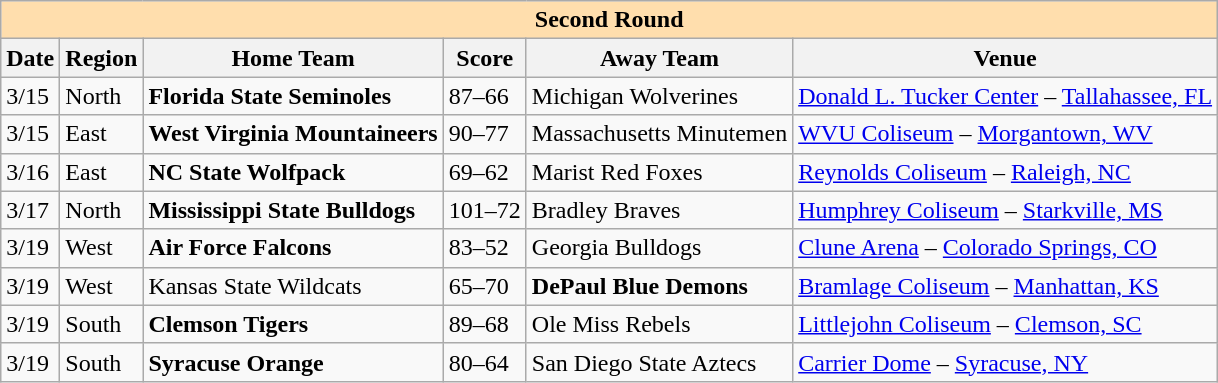<table class="wikitable">
<tr>
<th colspan="6" style="background:#ffdead;">Second Round</th>
</tr>
<tr>
<th>Date</th>
<th>Region</th>
<th>Home Team</th>
<th>Score</th>
<th>Away Team</th>
<th>Venue</th>
</tr>
<tr>
<td>3/15</td>
<td>North</td>
<td><strong>Florida State Seminoles</strong></td>
<td>87–66</td>
<td>Michigan Wolverines</td>
<td><a href='#'>Donald L. Tucker Center</a> – <a href='#'>Tallahassee, FL</a></td>
</tr>
<tr>
<td>3/15</td>
<td>East</td>
<td><strong>West Virginia Mountaineers</strong></td>
<td>90–77</td>
<td>Massachusetts Minutemen</td>
<td><a href='#'>WVU Coliseum</a> – <a href='#'>Morgantown, WV</a></td>
</tr>
<tr>
<td>3/16</td>
<td>East</td>
<td><strong>NC State Wolfpack</strong></td>
<td>69–62</td>
<td>Marist Red Foxes</td>
<td><a href='#'>Reynolds Coliseum</a> – <a href='#'>Raleigh, NC</a></td>
</tr>
<tr>
<td>3/17</td>
<td>North</td>
<td><strong>Mississippi State Bulldogs</strong></td>
<td>101–72</td>
<td>Bradley Braves</td>
<td><a href='#'>Humphrey Coliseum</a> – <a href='#'>Starkville, MS</a></td>
</tr>
<tr>
<td>3/19</td>
<td>West</td>
<td><strong>Air Force Falcons</strong></td>
<td>83–52</td>
<td>Georgia Bulldogs</td>
<td><a href='#'>Clune Arena</a> – <a href='#'>Colorado Springs, CO</a></td>
</tr>
<tr>
<td>3/19</td>
<td>West</td>
<td>Kansas State Wildcats</td>
<td>65–70</td>
<td><strong>DePaul Blue Demons</strong></td>
<td><a href='#'>Bramlage Coliseum</a> – <a href='#'>Manhattan, KS</a></td>
</tr>
<tr>
<td>3/19</td>
<td>South</td>
<td><strong>Clemson Tigers</strong></td>
<td>89–68</td>
<td>Ole Miss Rebels</td>
<td><a href='#'>Littlejohn Coliseum</a> – <a href='#'>Clemson, SC</a></td>
</tr>
<tr>
<td>3/19</td>
<td>South</td>
<td><strong>Syracuse Orange</strong></td>
<td>80–64</td>
<td>San Diego State Aztecs</td>
<td><a href='#'>Carrier Dome</a> – <a href='#'>Syracuse, NY</a></td>
</tr>
</table>
